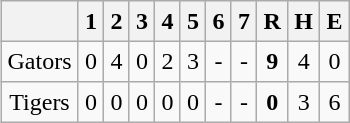<table align = right border="2" cellpadding="4" cellspacing="0" style="margin: 1em 1em 1em 1em; background: #F9F9F9; border: 1px #aaa solid; border-collapse: collapse;">
<tr align=center style="background: #F2F2F2;">
<th></th>
<th>1</th>
<th>2</th>
<th>3</th>
<th>4</th>
<th>5</th>
<th>6</th>
<th>7</th>
<th>R</th>
<th>H</th>
<th>E</th>
</tr>
<tr align=center>
<td>Gators</td>
<td>0</td>
<td>4</td>
<td>0</td>
<td>2</td>
<td>3</td>
<td>-</td>
<td>-</td>
<td><strong>9</strong></td>
<td>4</td>
<td>0</td>
</tr>
<tr align=center>
<td>Tigers</td>
<td>0</td>
<td>0</td>
<td>0</td>
<td>0</td>
<td>0</td>
<td>-</td>
<td>-</td>
<td><strong>0</strong></td>
<td>3</td>
<td>6</td>
</tr>
</table>
